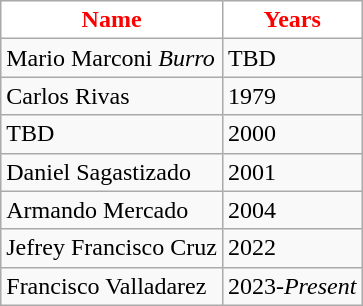<table class="wikitable">
<tr>
<th style="color:#FF0000; background:#FFFFFF;">Name</th>
<th style="color:#FF0000; background:#FFFFFF;">Years</th>
</tr>
<tr>
<td> Mario Marconi <em>Burro</em></td>
<td>TBD</td>
</tr>
<tr>
<td> Carlos Rivas</td>
<td>1979</td>
</tr>
<tr>
<td> TBD</td>
<td>2000</td>
</tr>
<tr>
<td>  Daniel Sagastizado</td>
<td>2001</td>
</tr>
<tr>
<td> Armando Mercado</td>
<td>2004</td>
</tr>
<tr>
<td> Jefrey Francisco Cruz</td>
<td>2022</td>
</tr>
<tr>
<td> Francisco Valladarez</td>
<td>2023-<em>Present</em></td>
</tr>
</table>
